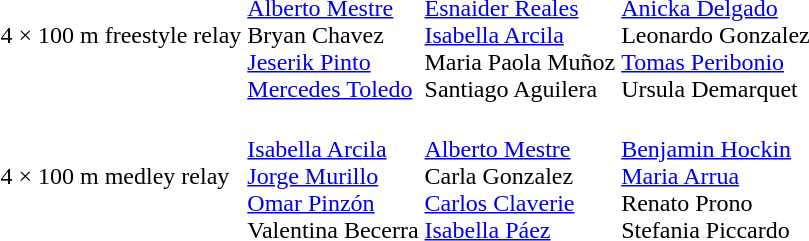<table>
<tr>
<td>4 × 100 m freestyle relay</td>
<td><br><a href='#'>Alberto Mestre</a><br>Bryan Chavez<br><a href='#'>Jeserik Pinto</a><br><a href='#'>Mercedes Toledo</a></td>
<td nowrap><br><a href='#'>Esnaider Reales</a><br><a href='#'>Isabella Arcila</a><br>Maria Paola Muñoz<br>Santiago Aguilera</td>
<td nowrap><br><a href='#'>Anicka Delgado</a><br>Leonardo Gonzalez<br><a href='#'>Tomas Peribonio</a><br>Ursula Demarquet</td>
</tr>
<tr>
<td>4 × 100 m medley relay</td>
<td nowrap><br><a href='#'>Isabella Arcila</a><br><a href='#'>Jorge Murillo</a><br><a href='#'>Omar Pinzón</a><br>Valentina Becerra</td>
<td><br><a href='#'>Alberto Mestre</a><br>Carla Gonzalez<br><a href='#'>Carlos Claverie</a><br><a href='#'>Isabella Páez</a></td>
<td><br><a href='#'>Benjamin Hockin</a><br><a href='#'>Maria Arrua</a><br>Renato Prono<br>Stefania Piccardo</td>
</tr>
</table>
